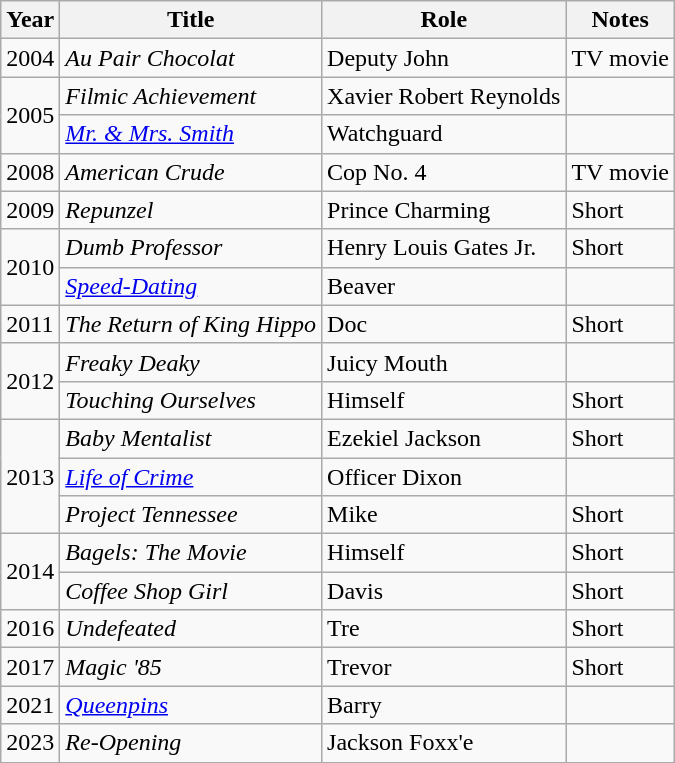<table class="wikitable plainrowheaders sortable" style="margin-right: 0;">
<tr>
<th>Year</th>
<th>Title</th>
<th>Role</th>
<th>Notes</th>
</tr>
<tr>
<td>2004</td>
<td><em>Au Pair Chocolat</em></td>
<td>Deputy John</td>
<td>TV movie</td>
</tr>
<tr>
<td rowspan=2>2005</td>
<td><em>Filmic Achievement</em></td>
<td>Xavier Robert Reynolds</td>
<td></td>
</tr>
<tr>
<td><em><a href='#'>Mr. & Mrs. Smith</a></em></td>
<td>Watchguard</td>
<td></td>
</tr>
<tr>
<td>2008</td>
<td><em>American Crude</em></td>
<td>Cop No. 4</td>
<td>TV movie</td>
</tr>
<tr>
<td>2009</td>
<td><em>Repunzel</em></td>
<td>Prince Charming</td>
<td>Short</td>
</tr>
<tr>
<td rowspan=2>2010</td>
<td><em>Dumb Professor</em></td>
<td>Henry Louis Gates Jr.</td>
<td>Short</td>
</tr>
<tr>
<td><em><a href='#'>Speed-Dating</a></em></td>
<td>Beaver</td>
<td></td>
</tr>
<tr>
<td>2011</td>
<td><em>The Return of King Hippo</em></td>
<td>Doc</td>
<td>Short</td>
</tr>
<tr>
<td rowspan=2>2012</td>
<td><em>Freaky Deaky</em></td>
<td>Juicy Mouth</td>
<td></td>
</tr>
<tr>
<td><em>Touching Ourselves</em></td>
<td>Himself</td>
<td>Short</td>
</tr>
<tr>
<td rowspan=3>2013</td>
<td><em>Baby Mentalist</em></td>
<td>Ezekiel Jackson</td>
<td>Short</td>
</tr>
<tr>
<td><em><a href='#'>Life of Crime</a></em></td>
<td>Officer Dixon</td>
<td></td>
</tr>
<tr>
<td><em>Project Tennessee</em></td>
<td>Mike</td>
<td>Short</td>
</tr>
<tr>
<td rowspan=2>2014</td>
<td><em>Bagels: The Movie</em></td>
<td>Himself</td>
<td>Short</td>
</tr>
<tr>
<td><em>Coffee Shop Girl</em></td>
<td>Davis</td>
<td>Short</td>
</tr>
<tr>
<td>2016</td>
<td><em>Undefeated</em></td>
<td>Tre</td>
<td>Short</td>
</tr>
<tr>
<td>2017</td>
<td><em>Magic '85</em></td>
<td>Trevor</td>
<td>Short</td>
</tr>
<tr>
<td>2021</td>
<td><em><a href='#'>Queenpins</a></em></td>
<td>Barry</td>
<td></td>
</tr>
<tr>
<td>2023</td>
<td><em>Re-Opening</em></td>
<td>Jackson Foxx'e</td>
<td></td>
</tr>
</table>
